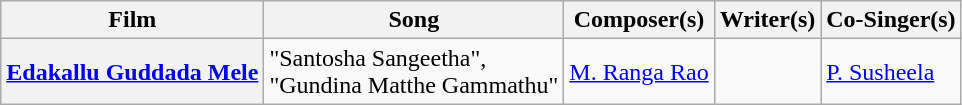<table class="wikitable">
<tr>
<th>Film</th>
<th>Song</th>
<th>Composer(s)</th>
<th>Writer(s)</th>
<th>Co-Singer(s)</th>
</tr>
<tr>
<th><a href='#'>Edakallu Guddada Mele</a></th>
<td>"Santosha Sangeetha",<br>"Gundina Matthe Gammathu"</td>
<td><a href='#'>M. Ranga Rao</a></td>
<td></td>
<td><a href='#'>P. Susheela</a></td>
</tr>
</table>
